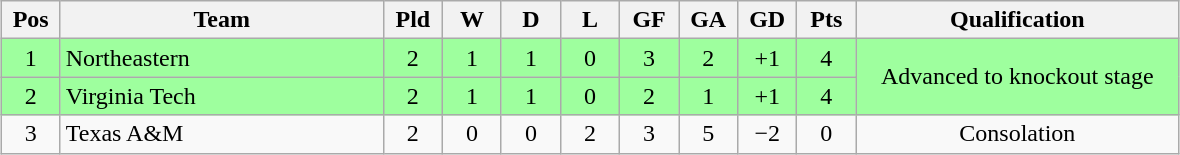<table class="wikitable" style="text-align:center; margin: 1em auto">
<tr>
<th style="width:2em">Pos</th>
<th style="width:13em">Team</th>
<th style="width:2em">Pld</th>
<th style="width:2em">W</th>
<th style="width:2em">D</th>
<th style="width:2em">L</th>
<th style="width:2em">GF</th>
<th style="width:2em">GA</th>
<th style="width:2em">GD</th>
<th style="width:2em">Pts</th>
<th style="width:13em">Qualification</th>
</tr>
<tr bgcolor="#9eff9e">
<td>1</td>
<td style="text-align:left">Northeastern</td>
<td>2</td>
<td>1</td>
<td>1</td>
<td>0</td>
<td>3</td>
<td>2</td>
<td>+1</td>
<td>4</td>
<td rowspan="2">Advanced to knockout stage</td>
</tr>
<tr bgcolor="#9eff9e">
<td>2</td>
<td style="text-align:left">Virginia Tech</td>
<td>2</td>
<td>1</td>
<td>1</td>
<td>0</td>
<td>2</td>
<td>1</td>
<td>+1</td>
<td>4</td>
</tr>
<tr>
<td>3</td>
<td style="text-align:left">Texas A&M</td>
<td>2</td>
<td>0</td>
<td>0</td>
<td>2</td>
<td>3</td>
<td>5</td>
<td>−2</td>
<td>0</td>
<td>Consolation</td>
</tr>
</table>
